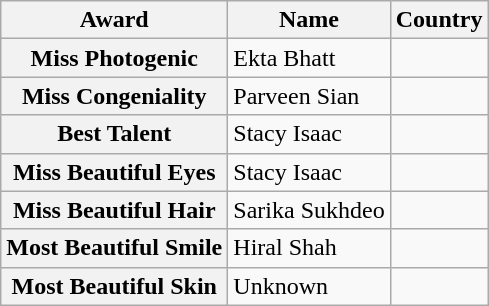<table class="wikitable">
<tr>
<th>Award</th>
<th>Name</th>
<th>Country</th>
</tr>
<tr>
<th>Miss Photogenic</th>
<td>Ekta Bhatt</td>
<td></td>
</tr>
<tr>
<th>Miss Congeniality</th>
<td>Parveen Sian</td>
<td></td>
</tr>
<tr>
<th>Best Talent</th>
<td>Stacy Isaac</td>
<td></td>
</tr>
<tr>
<th>Miss Beautiful Eyes</th>
<td>Stacy Isaac</td>
<td></td>
</tr>
<tr>
<th>Miss Beautiful Hair</th>
<td>Sarika Sukhdeo</td>
<td></td>
</tr>
<tr>
<th>Most Beautiful Smile</th>
<td>Hiral Shah</td>
<td></td>
</tr>
<tr>
<th>Most Beautiful Skin</th>
<td>Unknown</td>
<td></td>
</tr>
</table>
